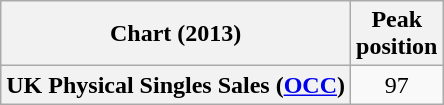<table class="wikitable sortable plainrowheaders">
<tr>
<th scope="col">Chart (2013)</th>
<th scope="col">Peak<br>position</th>
</tr>
<tr>
<th scope="row">UK Physical Singles Sales (<a href='#'>OCC</a>)</th>
<td style="text-align:center;">97</td>
</tr>
</table>
